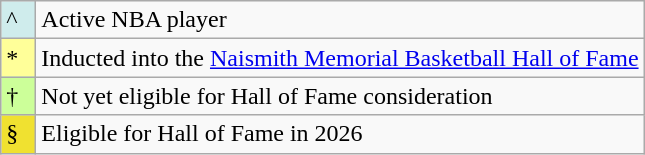<table class="wikitable">
<tr>
<td style="background:#CFECEC; width:1em">^</td>
<td>Active NBA player</td>
</tr>
<tr>
<td style="background:#FFFF99; width:1em">*</td>
<td>Inducted into the <a href='#'>Naismith Memorial Basketball Hall of Fame</a></td>
</tr>
<tr>
<td style="background:#CCFF99; width:1em">†</td>
<td>Not yet eligible for Hall of Fame consideration</td>
</tr>
<tr>
<td style="background:#F0E130; width:1em">§</td>
<td>Eligible for Hall of Fame in 2026 </td>
</tr>
</table>
